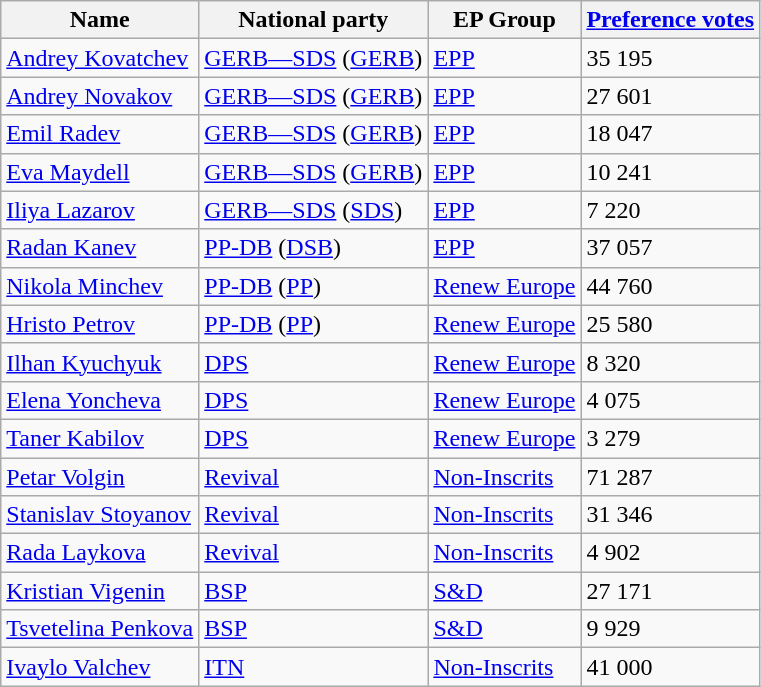<table class="sortable wikitable">
<tr>
<th>Name</th>
<th>National party</th>
<th>EP Group</th>
<th><a href='#'>Preference votes</a></th>
</tr>
<tr>
<td><a href='#'>Andrey Kovatchev</a></td>
<td> <a href='#'>GERB—SDS</a> (<a href='#'>GERB</a>)</td>
<td> <a href='#'>EPP</a></td>
<td>35 195</td>
</tr>
<tr>
<td><a href='#'>Andrey Novakov</a></td>
<td> <a href='#'>GERB—SDS</a> (<a href='#'>GERB</a>)</td>
<td> <a href='#'>EPP</a></td>
<td>27 601</td>
</tr>
<tr>
<td><a href='#'>Emil Radev</a></td>
<td> <a href='#'>GERB—SDS</a> (<a href='#'>GERB</a>)</td>
<td> <a href='#'>EPP</a></td>
<td>18 047</td>
</tr>
<tr>
<td><a href='#'>Eva Maydell</a></td>
<td> <a href='#'>GERB—SDS</a> (<a href='#'>GERB</a>)</td>
<td> <a href='#'>EPP</a></td>
<td>10 241</td>
</tr>
<tr>
<td><a href='#'>Iliya Lazarov</a></td>
<td> <a href='#'>GERB—SDS</a> (<a href='#'>SDS</a>)</td>
<td> <a href='#'>EPP</a></td>
<td>7 220</td>
</tr>
<tr>
<td><a href='#'>Radan Kanev</a></td>
<td> <a href='#'>PP-DB</a> (<a href='#'>DSB</a>)</td>
<td> <a href='#'>EPP</a></td>
<td>37 057</td>
</tr>
<tr>
<td><a href='#'>Nikola Minchev</a></td>
<td> <a href='#'>PP-DB</a> (<a href='#'>PP</a>)</td>
<td> <a href='#'>Renew Europe</a></td>
<td>44 760</td>
</tr>
<tr>
<td><a href='#'>Hristo Petrov</a></td>
<td> <a href='#'>PP-DB</a> (<a href='#'>PP</a>)</td>
<td> <a href='#'>Renew Europe</a></td>
<td>25 580</td>
</tr>
<tr>
<td><a href='#'>Ilhan Kyuchyuk</a></td>
<td> <a href='#'>DPS</a></td>
<td> <a href='#'>Renew Europe</a></td>
<td>8 320</td>
</tr>
<tr>
<td><a href='#'>Elena Yoncheva</a></td>
<td> <a href='#'>DPS</a></td>
<td> <a href='#'>Renew Europe</a></td>
<td>4 075</td>
</tr>
<tr>
<td><a href='#'>Taner Kabilov</a></td>
<td> <a href='#'>DPS</a></td>
<td> <a href='#'>Renew Europe</a></td>
<td>3 279</td>
</tr>
<tr>
<td><a href='#'>Petar Volgin</a></td>
<td> <a href='#'>Revival</a></td>
<td> <a href='#'>Non-Inscrits</a></td>
<td>71 287</td>
</tr>
<tr>
<td><a href='#'>Stanislav Stoyanov</a></td>
<td> <a href='#'>Revival</a></td>
<td> <a href='#'>Non-Inscrits</a></td>
<td>31 346</td>
</tr>
<tr>
<td><a href='#'>Rada Laykova</a></td>
<td> <a href='#'>Revival</a></td>
<td> <a href='#'>Non-Inscrits</a></td>
<td>4 902</td>
</tr>
<tr>
<td><a href='#'>Kristian Vigenin</a></td>
<td> <a href='#'>BSP</a></td>
<td> <a href='#'>S&D</a></td>
<td>27 171</td>
</tr>
<tr>
<td><a href='#'>Tsvetelina Penkova</a></td>
<td> <a href='#'>BSP</a></td>
<td> <a href='#'>S&D</a></td>
<td>9 929</td>
</tr>
<tr>
<td><a href='#'>Ivaylo Valchev</a></td>
<td> <a href='#'>ITN</a></td>
<td> <a href='#'>Non-Inscrits</a></td>
<td>41 000</td>
</tr>
</table>
